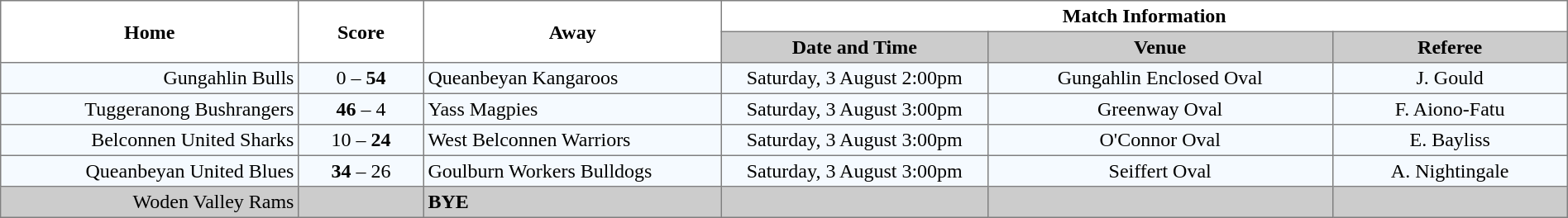<table border="1" cellpadding="3" cellspacing="0" width="100%" style="border-collapse:collapse;  text-align:center;">
<tr>
<th rowspan="2" width="19%">Home</th>
<th rowspan="2" width="8%">Score</th>
<th rowspan="2" width="19%">Away</th>
<th colspan="3">Match Information</th>
</tr>
<tr bgcolor="#CCCCCC">
<th width="17%">Date and Time</th>
<th width="22%">Venue</th>
<th width="50%">Referee</th>
</tr>
<tr style="text-align:center; background:#f5faff;">
<td align="right">Gungahlin Bulls </td>
<td>0 – <strong>54</strong></td>
<td align="left"> Queanbeyan Kangaroos</td>
<td>Saturday, 3 August 2:00pm</td>
<td>Gungahlin Enclosed Oval</td>
<td>J. Gould</td>
</tr>
<tr style="text-align:center; background:#f5faff;">
<td align="right">Tuggeranong Bushrangers </td>
<td><strong>46</strong> – 4</td>
<td align="left"> Yass Magpies</td>
<td>Saturday, 3 August 3:00pm</td>
<td>Greenway Oval</td>
<td>F. Aiono-Fatu</td>
</tr>
<tr style="text-align:center; background:#f5faff;">
<td align="right">Belconnen United Sharks </td>
<td>10 – <strong>24</strong></td>
<td align="left"> West Belconnen Warriors</td>
<td>Saturday, 3 August 3:00pm</td>
<td>O'Connor Oval</td>
<td>E. Bayliss</td>
</tr>
<tr style="text-align:center; background:#f5faff;">
<td align="right">Queanbeyan United Blues </td>
<td><strong>34</strong> – 26</td>
<td align="left"><strong></strong> Goulburn Workers Bulldogs</td>
<td>Saturday, 3 August 3:00pm</td>
<td>Seiffert Oval</td>
<td>A. Nightingale</td>
</tr>
<tr style="text-align:center; background:#CCCCCC;">
<td align="right">Woden Valley Rams </td>
<td></td>
<td align="left"><strong>BYE</strong></td>
<td></td>
<td></td>
<td></td>
</tr>
</table>
